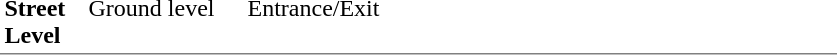<table table border=0 cellspacing=0 cellpadding=3>
<tr>
<td style="border-bottom:solid 1px gray;" width=50 rowspan=10 valign=top><strong>Street Level</strong></td>
<td style="border-bottom:solid 1px gray;" width=100 valign=top>Ground level</td>
<td style="border-bottom:solid 1px gray;" width=390 valign=top>Entrance/Exit</td>
</tr>
</table>
